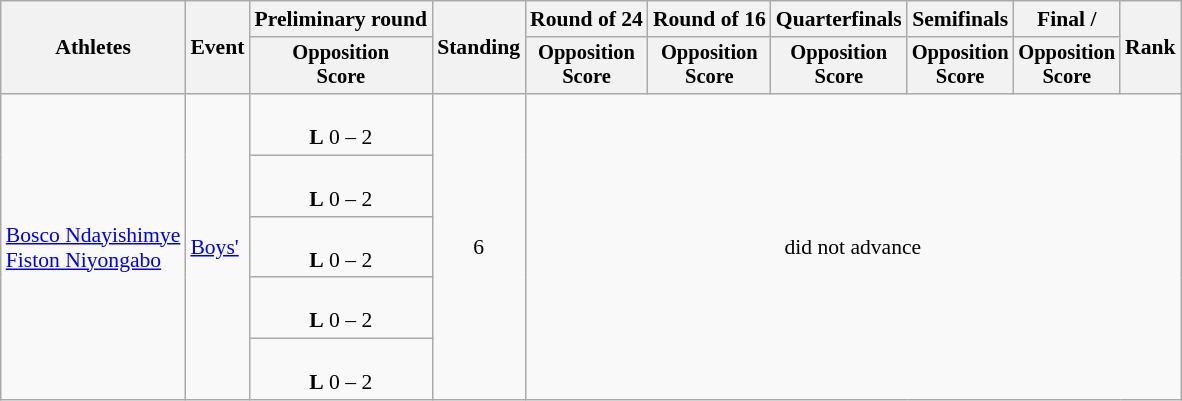<table class=wikitable style="font-size:90%">
<tr>
<th rowspan="2">Athletes</th>
<th rowspan="2">Event</th>
<th>Preliminary round</th>
<th rowspan="2">Standing</th>
<th>Round of 24</th>
<th>Round of 16</th>
<th>Quarterfinals</th>
<th>Semifinals</th>
<th>Final / </th>
<th rowspan=2>Rank</th>
</tr>
<tr style="font-size:95%">
<th>Opposition<br>Score</th>
<th>Opposition<br>Score</th>
<th>Opposition<br>Score</th>
<th>Opposition<br>Score</th>
<th>Opposition<br>Score</th>
<th>Opposition<br>Score</th>
</tr>
<tr align=center>
<td align=left rowspan=5><a href='#'>Bosco Ndayishimye</a><br><a href='#'>Fiston Niyongabo</a></td>
<td align=left rowspan=5><a href='#'>Boys'</a></td>
<td><br><strong>L</strong> 0 – 2</td>
<td rowspan=5>6</td>
<td rowspan=5 colspan=6>did not advance</td>
</tr>
<tr align=center>
<td><br><strong>L</strong> 0 – 2</td>
</tr>
<tr align=center>
<td><br><strong>L</strong> 0 – 2</td>
</tr>
<tr align=center>
<td><br><strong>L</strong> 0 – 2</td>
</tr>
<tr align=center>
<td><br><strong>L</strong> 0 – 2</td>
</tr>
</table>
